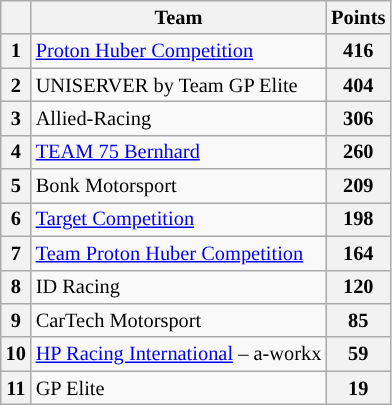<table class="wikitable" style="font-size:85%">
<tr>
<th></th>
<th>Team</th>
<th>Points</th>
</tr>
<tr>
<th>1</th>
<td> <a href='#'>Proton Huber Competition</a></td>
<th>416</th>
</tr>
<tr>
<th>2</th>
<td> UNISERVER by Team GP Elite</td>
<th>404</th>
</tr>
<tr>
<th>3</th>
<td> Allied-Racing</td>
<th>306</th>
</tr>
<tr>
<th>4</th>
<td> <a href='#'>TEAM 75 Bernhard</a></td>
<th>260</th>
</tr>
<tr>
<th>5</th>
<td> Bonk Motorsport</td>
<th>209</th>
</tr>
<tr>
<th>6</th>
<td> <a href='#'>Target Competition</a></td>
<th>198</th>
</tr>
<tr>
<th>7</th>
<td> <a href='#'>Team Proton Huber Competition</a></td>
<th>164</th>
</tr>
<tr>
<th>8</th>
<td> ID Racing</td>
<th>120</th>
</tr>
<tr>
<th>9</th>
<td> CarTech Motorsport</td>
<th>85</th>
</tr>
<tr>
<th>10</th>
<td> <a href='#'>HP Racing International</a> – a-workx</td>
<th>59</th>
</tr>
<tr>
<th>11</th>
<td> GP Elite</td>
<th>19</th>
</tr>
</table>
